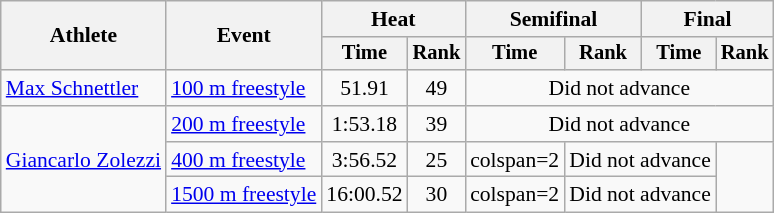<table class=wikitable style="font-size:90%">
<tr>
<th rowspan="2">Athlete</th>
<th rowspan="2">Event</th>
<th colspan="2">Heat</th>
<th colspan="2">Semifinal</th>
<th colspan="2">Final</th>
</tr>
<tr style="font-size:95%">
<th>Time</th>
<th>Rank</th>
<th>Time</th>
<th>Rank</th>
<th>Time</th>
<th>Rank</th>
</tr>
<tr align=center>
<td align=left><a href='#'>Max Schnettler</a></td>
<td align=left><a href='#'>100 m freestyle</a></td>
<td>51.91</td>
<td>49</td>
<td colspan=4>Did not advance</td>
</tr>
<tr align=center>
<td align=left rowspan=3><a href='#'>Giancarlo Zolezzi</a></td>
<td align=left><a href='#'>200 m freestyle</a></td>
<td>1:53.18</td>
<td>39</td>
<td colspan=4>Did not advance</td>
</tr>
<tr align=center>
<td align=left><a href='#'>400 m freestyle</a></td>
<td>3:56.52</td>
<td>25</td>
<td>colspan=2 </td>
<td colspan=2>Did not advance</td>
</tr>
<tr align=center>
<td align=left><a href='#'>1500 m freestyle</a></td>
<td>16:00.52</td>
<td>30</td>
<td>colspan=2 </td>
<td colspan=2>Did not advance</td>
</tr>
</table>
